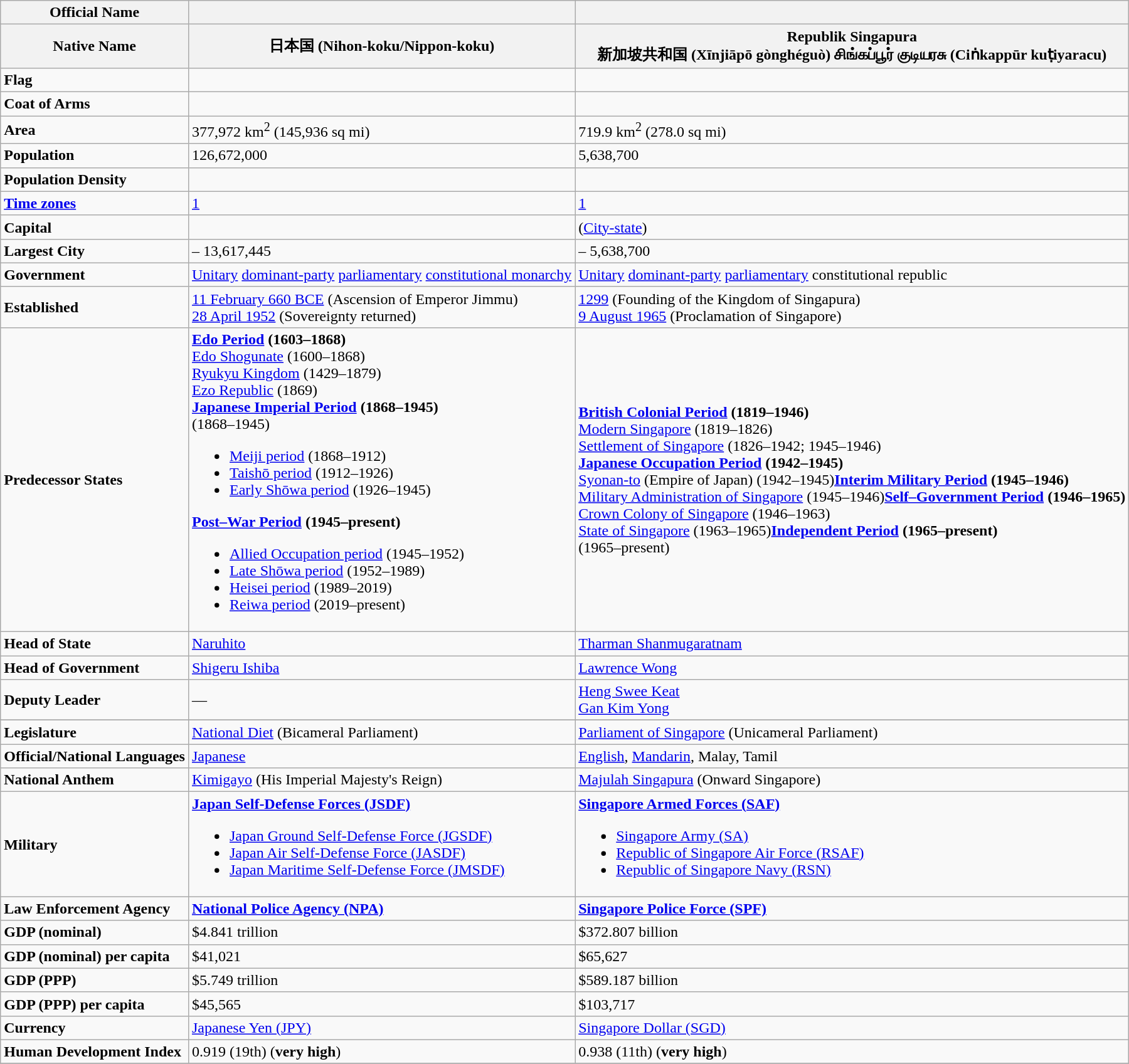<table class="wikitable">
<tr>
<th>Official Name</th>
<th></th>
<th></th>
</tr>
<tr>
<th>Native Name</th>
<th>日本国 (Nihon-koku/Nippon-koku)</th>
<th>Republik Singapura<br>新加坡共和国 (Xīnjiāpō gònghéguò)
சிங்கப்பூர் குடியரசு (Ciṅkappūr kuṭiyaracu)</th>
</tr>
<tr>
<td><strong>Flag</strong></td>
<td style="text-align:center"></td>
<td style="text-align:center"></td>
</tr>
<tr>
<td><strong>Coat of Arms</strong></td>
<td style="text-align:center"></td>
<td style="text-align:center"></td>
</tr>
<tr>
<td><strong>Area</strong></td>
<td>377,972 km<sup>2</sup> (145,936 sq mi)</td>
<td>719.9 km<sup>2</sup> (278.0 sq mi)</td>
</tr>
<tr>
<td><strong>Population</strong></td>
<td>126,672,000</td>
<td>5,638,700</td>
</tr>
<tr>
<td><strong>Population Density</strong></td>
<td></td>
<td></td>
</tr>
<tr>
<td><strong><a href='#'>Time zones</a></strong></td>
<td><a href='#'>1</a></td>
<td><a href='#'>1</a></td>
</tr>
<tr>
<td><strong>Capital</strong></td>
<td></td>
<td> (<a href='#'>City-state</a>)</td>
</tr>
<tr>
<td><strong>Largest City</strong></td>
<td> – 13,617,445</td>
<td> – 5,638,700</td>
</tr>
<tr>
<td><strong>Government</strong></td>
<td><a href='#'>Unitary</a> <a href='#'>dominant-party</a> <a href='#'>parliamentary</a> <a href='#'>constitutional monarchy</a></td>
<td><a href='#'>Unitary</a> <a href='#'>dominant-party</a> <a href='#'>parliamentary</a> constitutional republic</td>
</tr>
<tr>
<td><strong>Established</strong></td>
<td><a href='#'>11 February 660 BCE</a> (Ascension of Emperor Jimmu)<br><a href='#'>28 April 1952</a> (Sovereignty returned)</td>
<td><a href='#'>1299</a> (Founding of the Kingdom of Singapura)<br><a href='#'>9 August 1965</a> (Proclamation of Singapore)</td>
</tr>
<tr>
<td><strong>Predecessor States</strong></td>
<td><strong><a href='#'>Edo Period</a> (1603–1868)</strong><br> <a href='#'>Edo Shogunate</a> (1600–1868)<br> <a href='#'>Ryukyu Kingdom</a> (1429–1879)<br> <a href='#'>Ezo Republic</a> (1869)<br><strong><a href='#'>Japanese Imperial Period</a> (1868–1945)</strong><br> (1868–1945)<ul><li> <a href='#'>Meiji period</a> (1868–1912)</li><li> <a href='#'>Taishō period</a> (1912–1926)</li><li> <a href='#'>Early Shōwa period</a> (1926–1945)</li></ul><strong><a href='#'>Post–War Period</a> (1945–present)</strong><br><ul><li> <a href='#'>Allied Occupation period</a> (1945–1952)</li><li> <a href='#'>Late Shōwa period</a> (1952–1989)</li><li> <a href='#'>Heisei period</a> (1989–2019)</li><li> <a href='#'>Reiwa period</a> (2019–present)</li></ul></td>
<td><strong><a href='#'>British Colonial Period</a> (1819–1946)</strong><br> <a href='#'>Modern Singapore</a> (1819–1826)<br> <a href='#'>Settlement of Singapore</a> (1826–1942; 1945–1946)<br><strong><a href='#'>Japanese Occupation Period</a> (1942–1945)</strong><br> <a href='#'>Syonan-to</a> (Empire of Japan) (1942–1945)<strong><a href='#'>Interim Military Period</a> (1945–1946)</strong><br> <a href='#'>Military Administration of Singapore</a> (1945–1946)<strong><a href='#'>Self–Government Period</a> (1946–1965)</strong><br> <a href='#'>Crown Colony of Singapore</a> (1946–1963)<br> <a href='#'>State of Singapore</a> (1963–1965)<strong><a href='#'>Independent Period</a> (1965–present)</strong><br> (1965–present)</td>
</tr>
<tr>
<td><strong>Head of State</strong></td>
<td> <a href='#'>Naruhito</a></td>
<td> <a href='#'>Tharman Shanmugaratnam</a></td>
</tr>
<tr>
<td><strong>Head of Government</strong></td>
<td> <a href='#'>Shigeru Ishiba</a></td>
<td> <a href='#'>Lawrence Wong</a></td>
</tr>
<tr>
<td><strong>Deputy Leader</strong></td>
<td> —</td>
<td> <a href='#'>Heng Swee Keat</a><br> <a href='#'>Gan Kim Yong</a></td>
</tr>
<tr>
</tr>
<tr>
<td><strong>Legislature</strong></td>
<td><a href='#'>National Diet</a> (Bicameral Parliament)</td>
<td><a href='#'>Parliament of Singapore</a> (Unicameral Parliament)</td>
</tr>
<tr>
<td><strong>Official/National Languages</strong></td>
<td><a href='#'>Japanese</a></td>
<td><a href='#'>English</a>, <a href='#'>Mandarin</a>, Malay, Tamil</td>
</tr>
<tr>
<td><strong>National Anthem</strong></td>
<td><a href='#'>Kimigayo</a> (His Imperial Majesty's Reign)</td>
<td><a href='#'>Majulah Singapura</a> (Onward Singapore)</td>
</tr>
<tr>
<td><strong>Military</strong></td>
<td><strong> <a href='#'>Japan Self-Defense Forces (JSDF)</a></strong><br><ul><li> <a href='#'>Japan Ground Self-Defense Force (JGSDF)</a></li><li> <a href='#'>Japan Air Self-Defense Force (JASDF)</a></li><li> <a href='#'>Japan Maritime Self-Defense Force (JMSDF)</a></li></ul></td>
<td><strong> <a href='#'>Singapore Armed Forces (SAF)</a></strong><br><ul><li> <a href='#'>Singapore Army (SA)</a></li><li> <a href='#'>Republic of Singapore Air Force (RSAF)</a></li><li> <a href='#'>Republic of Singapore Navy (RSN)</a></li></ul></td>
</tr>
<tr>
<td><strong>Law Enforcement Agency</strong></td>
<td><strong> <a href='#'>National Police Agency (NPA)</a></strong></td>
<td><strong> <a href='#'>Singapore Police Force (SPF)</a></strong></td>
</tr>
<tr>
<td><strong>GDP (nominal)</strong></td>
<td>$4.841 trillion</td>
<td>$372.807 billion</td>
</tr>
<tr>
<td><strong>GDP (nominal) per capita</strong></td>
<td>$41,021</td>
<td>$65,627</td>
</tr>
<tr>
<td><strong>GDP (PPP)</strong></td>
<td>$5.749 trillion</td>
<td>$589.187 billion</td>
</tr>
<tr>
<td><strong>GDP (PPP) per capita</strong></td>
<td>$45,565</td>
<td>$103,717</td>
</tr>
<tr>
<td><strong>Currency</strong></td>
<td><a href='#'>Japanese Yen (JPY)</a></td>
<td><a href='#'>Singapore Dollar (SGD)</a></td>
</tr>
<tr>
<td><strong>Human Development Index</strong></td>
<td>0.919 (19th) (<span><strong>very high</strong></span>)</td>
<td>0.938 (11th) (<span><strong>very high</strong></span>)</td>
</tr>
<tr>
</tr>
</table>
